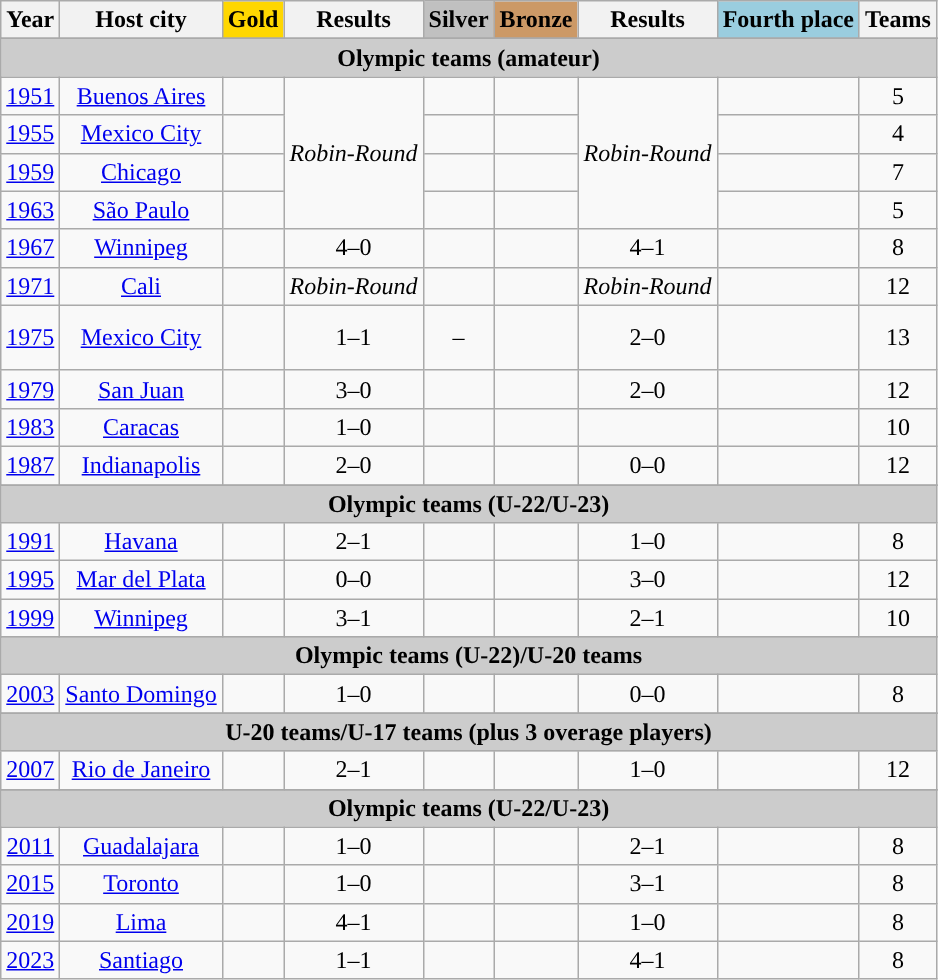<table class="wikitable" style="text-align: center;">
<tr>
<th>Year</th>
<th>Host city</th>
<th style="background:gold;">Gold</th>
<th>Results</th>
<th style="background:silver;">Silver</th>
<th style="background:#c96">Bronze</th>
<th>Results</th>
<th style="background:#9acddf">Fourth place</th>
<th>Teams</th>
</tr>
<tr>
</tr>
<tr bgcolor=#cccccc align=center>
<td colspan=10><strong>Olympic teams (amateur)</strong></td>
</tr>
<tr>
<td><a href='#'>1951</a></td>
<td> <a href='#'>Buenos Aires</a></td>
<td><strong></strong></td>
<td rowspan=4><em>Robin-Round</em></td>
<td></td>
<td></td>
<td rowspan=4><em>Robin-Round</em></td>
<td></td>
<td>5</td>
</tr>
<tr>
<td><a href='#'>1955</a></td>
<td> <a href='#'>Mexico City</a></td>
<td><strong></strong></td>
<td></td>
<td></td>
<td></td>
<td>4</td>
</tr>
<tr>
<td><a href='#'>1959</a></td>
<td> <a href='#'>Chicago</a></td>
<td><strong></strong></td>
<td></td>
<td></td>
<td></td>
<td>7</td>
</tr>
<tr>
<td><a href='#'>1963</a></td>
<td> <a href='#'>São Paulo</a></td>
<td><strong></strong></td>
<td></td>
<td></td>
<td></td>
<td>5</td>
</tr>
<tr>
<td><a href='#'>1967</a></td>
<td> <a href='#'>Winnipeg</a></td>
<td><strong></strong></td>
<td>4–0<br><small></small></td>
<td></td>
<td></td>
<td>4–1</td>
<td></td>
<td>8</td>
</tr>
<tr>
<td><a href='#'>1971</a></td>
<td> <a href='#'>Cali</a></td>
<td><strong></strong></td>
<td><em>Robin-Round</em></td>
<td></td>
<td></td>
<td><em>Robin-Round</em></td>
<td></td>
<td>12</td>
</tr>
<tr>
<td><a href='#'>1975</a></td>
<td> <a href='#'>Mexico City</a></td>
<td><strong></strong><br><strong></strong><br></td>
<td>1–1<br><small></small></td>
<td>–</td>
<td></td>
<td>2–0</td>
<td></td>
<td>13</td>
</tr>
<tr>
<td><a href='#'>1979</a></td>
<td> <a href='#'>San Juan</a></td>
<td><strong></strong></td>
<td>3–0</td>
<td></td>
<td></td>
<td>2–0</td>
<td></td>
<td>12</td>
</tr>
<tr>
<td><a href='#'>1983</a></td>
<td> <a href='#'>Caracas</a></td>
<td><strong></strong></td>
<td>1–0</td>
<td></td>
<td></td>
<td></td>
<td></td>
<td>10</td>
</tr>
<tr>
<td><a href='#'>1987</a></td>
<td> <a href='#'>Indianapolis</a></td>
<td><strong></strong></td>
<td>2–0<br><small></small></td>
<td></td>
<td></td>
<td>0–0<br><small></small></td>
<td></td>
<td>12</td>
</tr>
<tr>
</tr>
<tr bgcolor=#cccccc align=center>
<td colspan=10><strong>Olympic teams (U-22/U-23)</strong></td>
</tr>
<tr>
<td><a href='#'>1991</a></td>
<td> <a href='#'>Havana</a></td>
<td><strong></strong></td>
<td>2–1<br><small></small></td>
<td></td>
<td></td>
<td>1–0</td>
<td></td>
<td>8</td>
</tr>
<tr>
<td><a href='#'>1995</a></td>
<td> <a href='#'>Mar del Plata</a></td>
<td><strong></strong></td>
<td>0–0<br><small></small></td>
<td></td>
<td></td>
<td>3–0</td>
<td></td>
<td>12</td>
</tr>
<tr>
<td><a href='#'>1999</a></td>
<td> <a href='#'>Winnipeg</a></td>
<td><strong></strong></td>
<td>3–1</td>
<td></td>
<td></td>
<td>2–1</td>
<td></td>
<td>10</td>
</tr>
<tr>
</tr>
<tr bgcolor=#cccccc align=center>
<td colspan=10><strong>Olympic teams (U-22)/U-20 teams</strong></td>
</tr>
<tr>
<td><a href='#'>2003</a></td>
<td> <a href='#'>Santo Domingo</a></td>
<td><strong></strong></td>
<td>1–0</td>
<td></td>
<td></td>
<td>0–0<br><small></small></td>
<td></td>
<td>8</td>
</tr>
<tr>
</tr>
<tr bgcolor=#cccccc align=center>
<td colspan=10><strong>U-20 teams/U-17 teams (plus 3 overage players)</strong></td>
</tr>
<tr>
<td><a href='#'>2007</a></td>
<td> <a href='#'>Rio de Janeiro</a></td>
<td><strong></strong></td>
<td>2–1</td>
<td></td>
<td></td>
<td>1–0</td>
<td></td>
<td>12</td>
</tr>
<tr>
</tr>
<tr bgcolor=#cccccc align=center>
<td colspan=10><strong>Olympic teams (U-22/U-23)</strong></td>
</tr>
<tr>
<td><a href='#'>2011</a></td>
<td> <a href='#'>Guadalajara</a></td>
<td><strong></strong></td>
<td>1–0</td>
<td></td>
<td></td>
<td>2–1</td>
<td></td>
<td>8</td>
</tr>
<tr>
<td><a href='#'>2015</a></td>
<td> <a href='#'>Toronto</a></td>
<td><strong></strong></td>
<td>1–0</td>
<td></td>
<td></td>
<td>3–1<br><small></small></td>
<td></td>
<td>8</td>
</tr>
<tr>
<td><a href='#'>2019</a></td>
<td> <a href='#'>Lima</a></td>
<td><strong></strong></td>
<td>4–1</td>
<td></td>
<td></td>
<td>1–0</td>
<td></td>
<td>8</td>
</tr>
<tr>
<td><a href='#'>2023</a></td>
<td> <a href='#'>Santiago</a></td>
<td><strong></strong></td>
<td>1–1<br><small></small></td>
<td></td>
<td></td>
<td>4–1</td>
<td></td>
<td>8</td>
</tr>
</table>
